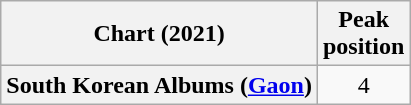<table class="wikitable plainrowheaders" style="text-align:center">
<tr>
<th scope="col">Chart (2021)</th>
<th scope="col">Peak<br>position</th>
</tr>
<tr>
<th scope="row">South Korean Albums (<a href='#'>Gaon</a>)</th>
<td>4</td>
</tr>
</table>
